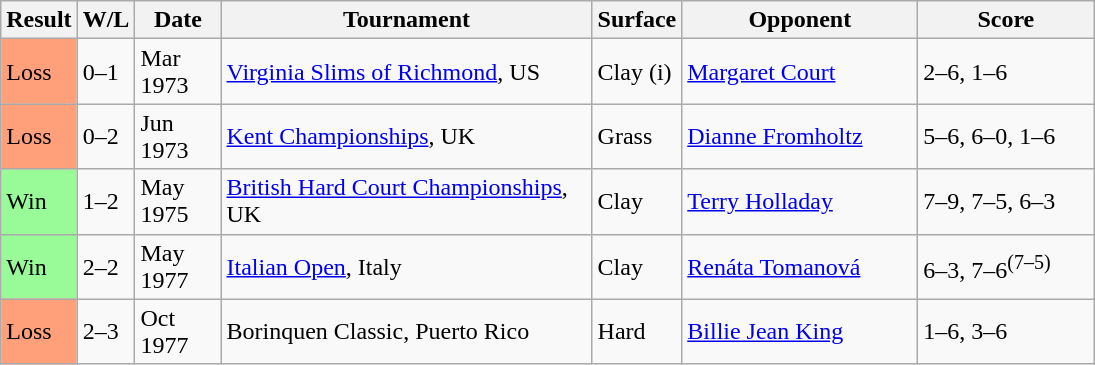<table class="sortable wikitable">
<tr>
<th>Result</th>
<th>W/L</th>
<th style="width:50px">Date</th>
<th style="width:240px">Tournament</th>
<th style="width:50px">Surface</th>
<th style="width:150px">Opponent</th>
<th style="width:110px" class="unsortable">Score</th>
</tr>
<tr>
<td style="background:#ffa07a;">Loss</td>
<td>0–1</td>
<td>Mar 1973</td>
<td><a href='#'>Virginia Slims of Richmond</a>, US</td>
<td>Clay (i)</td>
<td> <a href='#'>Margaret Court</a></td>
<td>2–6, 1–6</td>
</tr>
<tr>
<td style="background:#ffa07a;">Loss</td>
<td>0–2</td>
<td>Jun 1973</td>
<td><a href='#'>Kent Championships</a>, UK</td>
<td>Grass</td>
<td> <a href='#'>Dianne Fromholtz</a></td>
<td>5–6, 6–0, 1–6</td>
</tr>
<tr>
<td style="background:#98fb98;">Win</td>
<td>1–2</td>
<td>May 1975</td>
<td><a href='#'>British Hard Court Championships</a>, UK</td>
<td>Clay</td>
<td> <a href='#'>Terry Holladay</a></td>
<td>7–9, 7–5, 6–3</td>
</tr>
<tr>
<td style="background:#98fb98;">Win</td>
<td>2–2</td>
<td>May 1977</td>
<td><a href='#'>Italian Open</a>, Italy</td>
<td>Clay</td>
<td> <a href='#'>Renáta Tomanová</a></td>
<td>6–3, 7–6<sup>(7–5)</sup></td>
</tr>
<tr>
<td style="background:#ffa07a;">Loss</td>
<td>2–3</td>
<td>Oct 1977</td>
<td>Borinquen Classic, Puerto Rico</td>
<td>Hard</td>
<td> <a href='#'>Billie Jean King</a></td>
<td>1–6, 3–6</td>
</tr>
</table>
